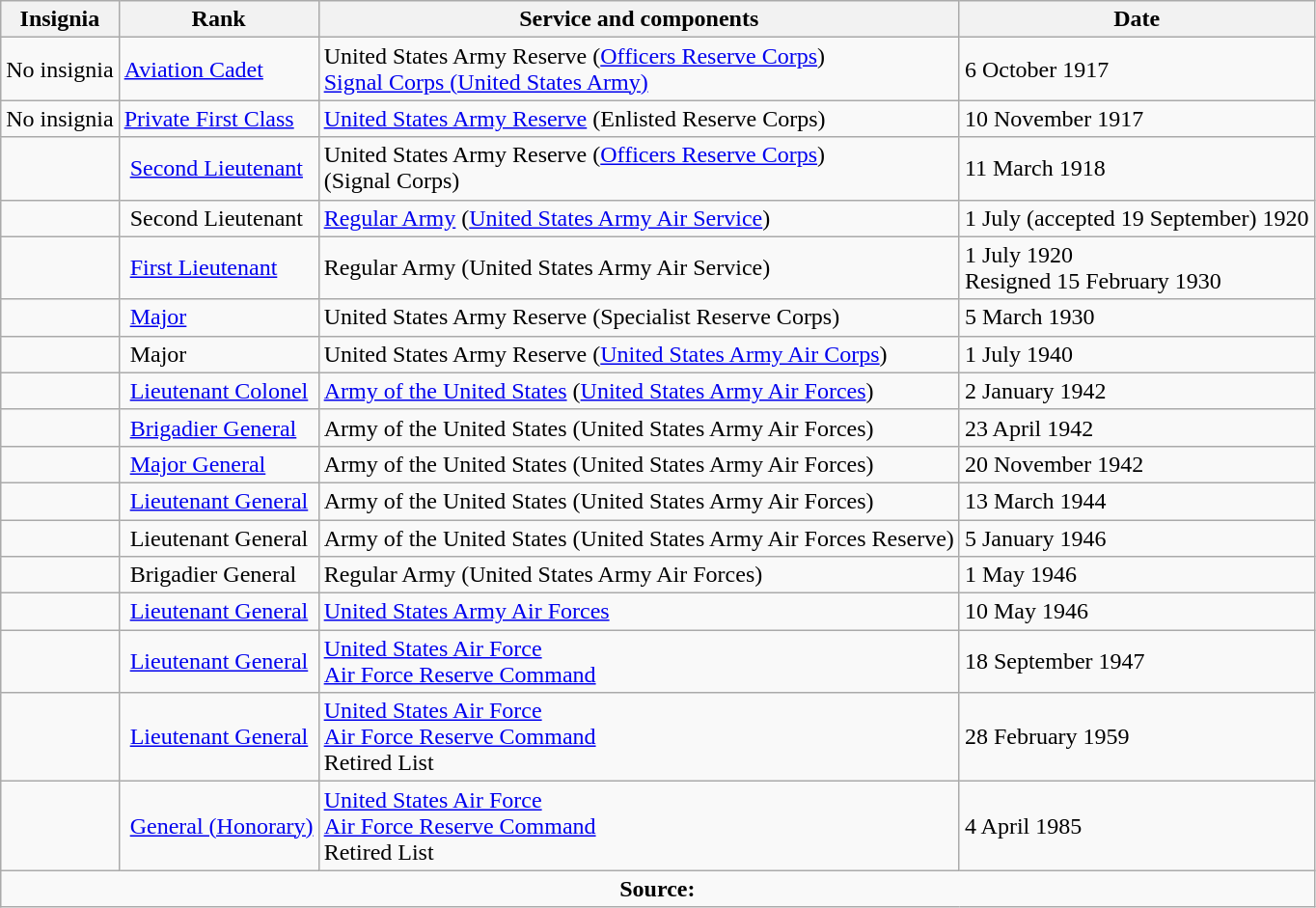<table class="wikitable">
<tr>
<th>Insignia</th>
<th>Rank</th>
<th>Service and components</th>
<th>Date</th>
</tr>
<tr>
<td>No insignia</td>
<td><a href='#'>Aviation Cadet</a></td>
<td>United States Army Reserve (<a href='#'>Officers Reserve Corps</a>)<br><a href='#'>Signal Corps (United States Army)</a></td>
<td>6 October 1917</td>
</tr>
<tr>
<td>No insignia</td>
<td><a href='#'>Private First Class</a></td>
<td><a href='#'>United States Army Reserve</a> (Enlisted Reserve Corps)</td>
<td>10 November 1917</td>
</tr>
<tr>
<td></td>
<td> <a href='#'>Second Lieutenant</a></td>
<td>United States Army Reserve (<a href='#'>Officers Reserve Corps</a>)<br>(Signal Corps)</td>
<td>11 March 1918</td>
</tr>
<tr>
<td></td>
<td> Second Lieutenant</td>
<td><a href='#'>Regular Army</a> (<a href='#'>United States Army Air Service</a>)</td>
<td>1 July (accepted 19 September) 1920</td>
</tr>
<tr>
<td></td>
<td> <a href='#'>First Lieutenant</a></td>
<td>Regular Army (United States Army Air Service)</td>
<td>1 July 1920<br>Resigned 15 February 1930</td>
</tr>
<tr>
<td></td>
<td> <a href='#'>Major</a></td>
<td>United States Army Reserve (Specialist Reserve Corps)</td>
<td>5 March 1930</td>
</tr>
<tr>
<td></td>
<td> Major</td>
<td>United States Army Reserve (<a href='#'>United States Army Air Corps</a>)</td>
<td>1 July 1940</td>
</tr>
<tr>
<td></td>
<td> <a href='#'>Lieutenant Colonel</a></td>
<td><a href='#'>Army of the United States</a> (<a href='#'>United States Army Air Forces</a>)</td>
<td>2 January 1942</td>
</tr>
<tr>
<td></td>
<td> <a href='#'>Brigadier General</a></td>
<td>Army of the United States (United States Army Air Forces)</td>
<td>23 April 1942</td>
</tr>
<tr>
<td></td>
<td> <a href='#'>Major General</a></td>
<td>Army of the United States (United States Army Air Forces)</td>
<td>20 November 1942</td>
</tr>
<tr>
<td></td>
<td> <a href='#'>Lieutenant General</a></td>
<td>Army of the United States (United States Army Air Forces)</td>
<td>13 March 1944</td>
</tr>
<tr>
<td></td>
<td> Lieutenant General</td>
<td>Army of the United States (United States Army Air Forces Reserve)</td>
<td>5 January 1946</td>
</tr>
<tr>
<td></td>
<td> Brigadier General</td>
<td>Regular Army (United States Army Air Forces)</td>
<td>1 May 1946</td>
</tr>
<tr>
<td></td>
<td> <a href='#'>Lieutenant General</a></td>
<td><a href='#'>United States Army Air Forces</a></td>
<td>10 May 1946</td>
</tr>
<tr>
<td></td>
<td> <a href='#'>Lieutenant General</a></td>
<td><a href='#'>United States Air Force</a><br><a href='#'>Air Force Reserve Command</a></td>
<td>18 September 1947</td>
</tr>
<tr>
<td></td>
<td> <a href='#'>Lieutenant General</a></td>
<td><a href='#'>United States Air Force</a><br><a href='#'>Air Force Reserve Command</a><br>Retired List</td>
<td>28 February 1959</td>
</tr>
<tr>
<td></td>
<td> <a href='#'>General (Honorary)</a></td>
<td><a href='#'>United States Air Force</a><br><a href='#'>Air Force Reserve Command</a><br>Retired List</td>
<td>4 April 1985</td>
</tr>
<tr>
<td colspan="4" style="text-align: center;"><strong>Source:</strong></td>
</tr>
</table>
